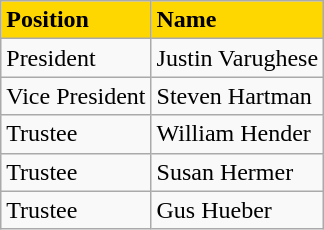<table class="wikitable" style="font-size: 100%;" |>
<tr>
<td style="background:gold; color:black; text-align:left;"><strong>Position</strong></td>
<td style="background:gold; color:black; text-align:left;"><strong>Name</strong></td>
</tr>
<tr>
<td>President</td>
<td>Justin Varughese</td>
</tr>
<tr>
<td>Vice President</td>
<td>Steven Hartman</td>
</tr>
<tr>
<td>Trustee</td>
<td>William Hender</td>
</tr>
<tr>
<td>Trustee</td>
<td>Susan Hermer</td>
</tr>
<tr>
<td>Trustee</td>
<td>Gus Hueber</td>
</tr>
</table>
